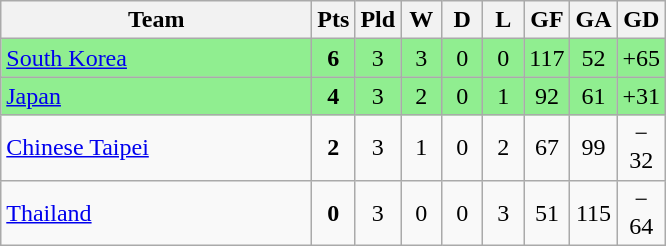<table class="wikitable" style="text-align:center">
<tr>
<th width=200>Team</th>
<th width=20>Pts</th>
<th width=20>Pld</th>
<th width=20>W</th>
<th width=20>D</th>
<th width=20>L</th>
<th width=20>GF</th>
<th width=20>GA</th>
<th width=20>GD</th>
</tr>
<tr bgcolor=lightgreen>
<td style="text-align:left;"> <a href='#'>South Korea</a></td>
<td><strong>6</strong></td>
<td>3</td>
<td>3</td>
<td>0</td>
<td>0</td>
<td>117</td>
<td>52</td>
<td>+65</td>
</tr>
<tr bgcolor=lightgreen>
<td style="text-align:left;"> <a href='#'>Japan</a></td>
<td><strong>4</strong></td>
<td>3</td>
<td>2</td>
<td>0</td>
<td>1</td>
<td>92</td>
<td>61</td>
<td>+31</td>
</tr>
<tr>
<td style="text-align:left;"> <a href='#'>Chinese Taipei</a></td>
<td><strong>2</strong></td>
<td>3</td>
<td>1</td>
<td>0</td>
<td>2</td>
<td>67</td>
<td>99</td>
<td>− 32</td>
</tr>
<tr>
<td style="text-align:left;"> <a href='#'>Thailand</a></td>
<td><strong>0</strong></td>
<td>3</td>
<td>0</td>
<td>0</td>
<td>3</td>
<td>51</td>
<td>115</td>
<td>− 64</td>
</tr>
</table>
